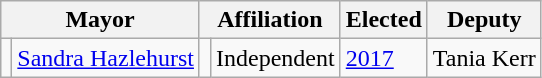<table class="wikitable">
<tr>
<th colspan="2">Mayor</th>
<th colspan="2">Affiliation</th>
<th>Elected</th>
<th>Deputy</th>
</tr>
<tr>
<td></td>
<td><a href='#'>Sandra Hazlehurst</a></td>
<td></td>
<td>Independent</td>
<td><a href='#'>2017</a></td>
<td>Tania Kerr</td>
</tr>
</table>
